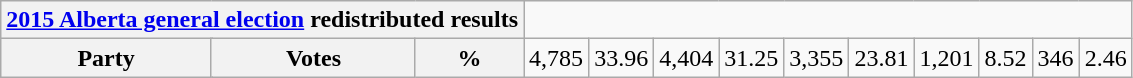<table class=wikitable>
<tr>
<th colspan=4><a href='#'>2015 Alberta general election</a> redistributed results</th>
</tr>
<tr>
<th colspan=2>Party</th>
<th>Votes</th>
<th>%<br></th>
<td align=right>4,785</td>
<td align=right>33.96<br></td>
<td align=right>4,404</td>
<td align=right>31.25<br></td>
<td align=right>3,355</td>
<td align=right>23.81<br></td>
<td align=right>1,201</td>
<td align=right>8.52<br></td>
<td align=right>346</td>
<td align=right>2.46<br></td>
</tr>
</table>
